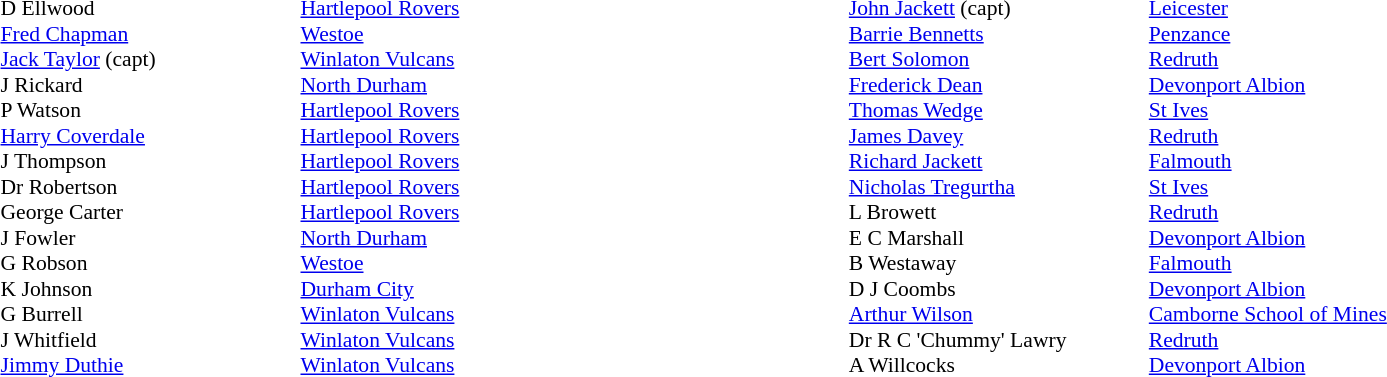<table width="80%">
<tr>
<td valign="top" width="50%"><br><table style="font-size: 90%" cellspacing="0" cellpadding="0">
<tr>
<th width="20"></th>
<th width="200"></th>
</tr>
<tr>
<td></td>
<td>D Ellwood</td>
<td><a href='#'>Hartlepool Rovers</a></td>
</tr>
<tr>
<td></td>
<td><a href='#'>Fred Chapman</a></td>
<td><a href='#'>Westoe</a></td>
</tr>
<tr>
<td></td>
<td><a href='#'>Jack Taylor</a> (capt)</td>
<td><a href='#'>Winlaton Vulcans</a></td>
</tr>
<tr>
<td></td>
<td>J Rickard</td>
<td><a href='#'>North Durham</a></td>
</tr>
<tr>
<td></td>
<td>P Watson</td>
<td><a href='#'>Hartlepool Rovers</a></td>
</tr>
<tr>
<td></td>
<td><a href='#'>Harry Coverdale</a></td>
<td><a href='#'>Hartlepool Rovers</a></td>
</tr>
<tr>
<td></td>
<td>J Thompson</td>
<td><a href='#'>Hartlepool Rovers</a></td>
</tr>
<tr>
<td></td>
<td>Dr Robertson</td>
<td><a href='#'>Hartlepool Rovers</a></td>
</tr>
<tr>
<td></td>
<td>George Carter</td>
<td><a href='#'>Hartlepool Rovers</a></td>
</tr>
<tr>
<td></td>
<td>J Fowler</td>
<td><a href='#'>North Durham</a></td>
</tr>
<tr>
<td></td>
<td>G Robson</td>
<td><a href='#'>Westoe</a></td>
</tr>
<tr>
<td></td>
<td>K Johnson</td>
<td><a href='#'>Durham City</a></td>
</tr>
<tr>
<td></td>
<td>G Burrell</td>
<td><a href='#'>Winlaton Vulcans</a></td>
</tr>
<tr>
<td></td>
<td>J Whitfield</td>
<td><a href='#'>Winlaton Vulcans</a></td>
</tr>
<tr>
<td></td>
<td><a href='#'>Jimmy Duthie</a></td>
<td><a href='#'>Winlaton Vulcans</a></td>
</tr>
<tr>
</tr>
</table>
</td>
<td valign="top" width="50%"><br><table style="font-size: 90%" cellspacing="0" cellpadding="0" align="center">
<tr>
<th width="20"></th>
<th width="200"></th>
</tr>
<tr>
<td></td>
<td><a href='#'>John Jackett</a> (capt)</td>
<td><a href='#'>Leicester</a></td>
</tr>
<tr>
<td></td>
<td><a href='#'>Barrie Bennetts</a></td>
<td><a href='#'>Penzance</a></td>
</tr>
<tr>
<td></td>
<td><a href='#'>Bert Solomon</a></td>
<td><a href='#'>Redruth</a></td>
</tr>
<tr>
<td></td>
<td><a href='#'>Frederick Dean</a></td>
<td><a href='#'>Devonport Albion</a></td>
</tr>
<tr>
<td></td>
<td><a href='#'>Thomas Wedge</a></td>
<td><a href='#'>St Ives</a></td>
</tr>
<tr>
<td></td>
<td><a href='#'>James Davey</a></td>
<td><a href='#'>Redruth</a></td>
</tr>
<tr>
<td></td>
<td><a href='#'>Richard Jackett</a></td>
<td><a href='#'>Falmouth</a></td>
</tr>
<tr>
<td></td>
<td><a href='#'>Nicholas Tregurtha</a></td>
<td><a href='#'>St Ives</a></td>
</tr>
<tr>
<td></td>
<td>L Browett</td>
<td><a href='#'>Redruth</a></td>
</tr>
<tr>
<td></td>
<td>E C Marshall</td>
<td><a href='#'>Devonport Albion</a></td>
</tr>
<tr>
<td></td>
<td>B Westaway</td>
<td><a href='#'>Falmouth</a></td>
</tr>
<tr>
<td></td>
<td>D J Coombs</td>
<td><a href='#'>Devonport Albion</a></td>
</tr>
<tr>
<td></td>
<td><a href='#'>Arthur Wilson</a></td>
<td><a href='#'>Camborne School of Mines</a></td>
</tr>
<tr>
<td></td>
<td>Dr R C 'Chummy' Lawry</td>
<td><a href='#'>Redruth</a></td>
</tr>
<tr>
<td></td>
<td>A Willcocks</td>
<td><a href='#'>Devonport Albion</a></td>
</tr>
<tr>
</tr>
</table>
</td>
</tr>
</table>
